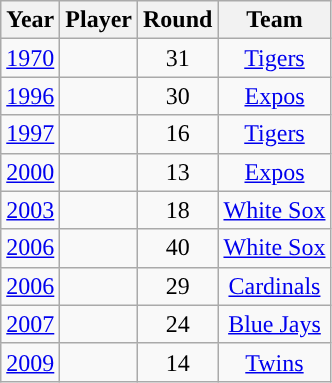<table class="wikitable sortable">
<tr>
<th width=px>Year</th>
<th width=px>Player</th>
<th width=px>Round</th>
<th width=px>Team</th>
</tr>
<tr valign="center">
<td align="center"><a href='#'>1970</a></td>
<td align="center"></td>
<td align="center">31</td>
<td align="center"><a href='#'>Tigers</a></td>
</tr>
<tr valign="center">
<td align="center"><a href='#'>1996</a></td>
<td align="center"></td>
<td align="center">30</td>
<td align="center"><a href='#'>Expos</a></td>
</tr>
<tr valign="center">
<td align="center"><a href='#'>1997</a></td>
<td align="center"></td>
<td align="center">16</td>
<td align="center"><a href='#'>Tigers</a></td>
</tr>
<tr valign="center">
<td align="center"><a href='#'>2000</a></td>
<td align="center"></td>
<td align="center">13</td>
<td align="center"><a href='#'>Expos</a></td>
</tr>
<tr valign="center">
<td align="center"><a href='#'>2003</a></td>
<td align="center"></td>
<td align="center">18</td>
<td align="center"><a href='#'>White Sox</a></td>
</tr>
<tr valign="center">
<td align="center"><a href='#'>2006</a></td>
<td align="center"></td>
<td align="center">40</td>
<td align="center"><a href='#'>White Sox</a></td>
</tr>
<tr valign="center">
<td align="center"><a href='#'>2006</a></td>
<td align="center"></td>
<td align="center">29</td>
<td align="center"><a href='#'>Cardinals</a></td>
</tr>
<tr valign="center">
<td align="center"><a href='#'>2007</a></td>
<td align="center"></td>
<td align="center">24</td>
<td align="center"><a href='#'>Blue Jays</a></td>
</tr>
<tr valign="center">
<td align="center"><a href='#'>2009</a></td>
<td align="center"></td>
<td align="center">14</td>
<td align="center"><a href='#'>Twins</a></td>
</tr>
</table>
